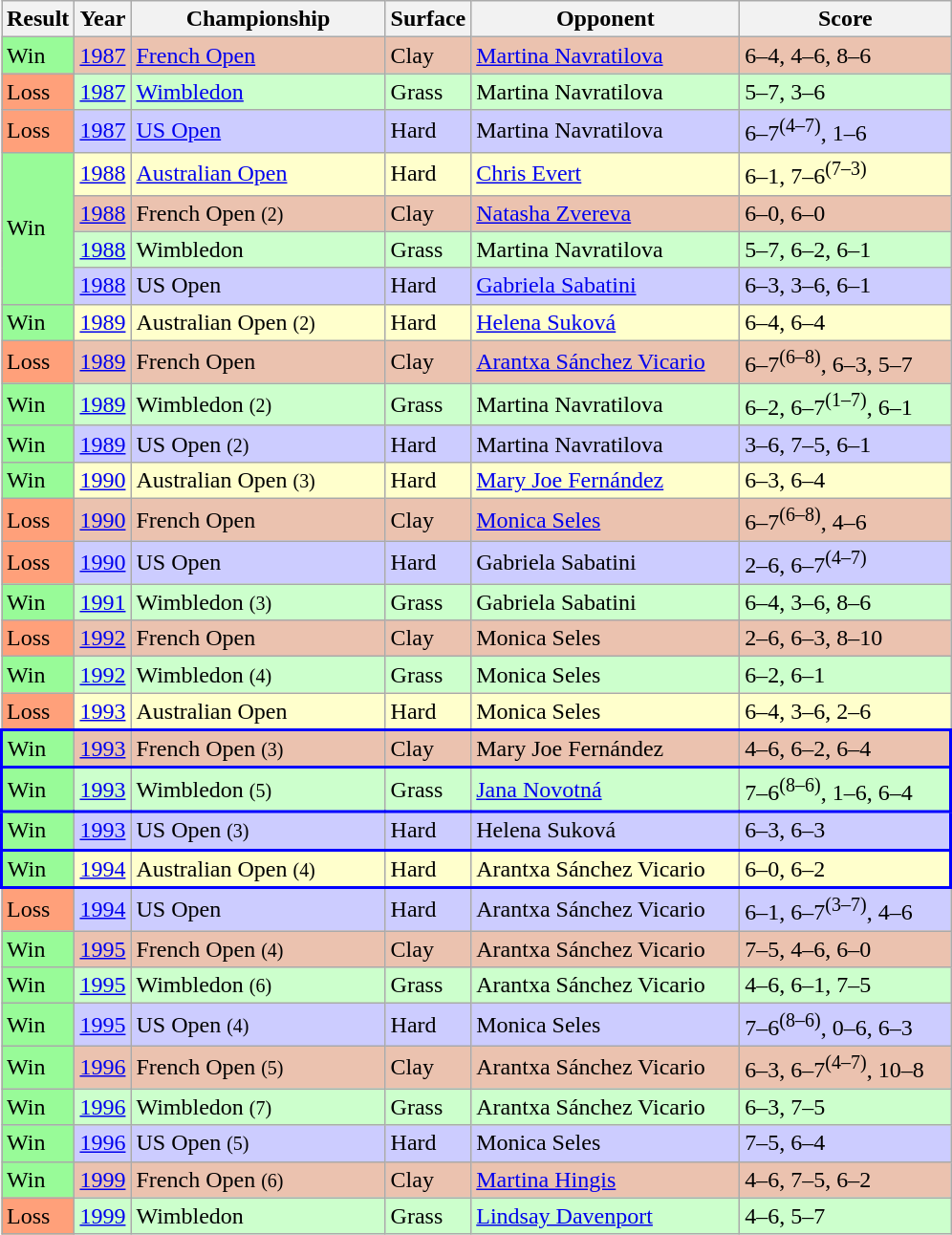<table class='sortable wikitable'>
<tr>
<th style="width:40px">Result</th>
<th style="width:30px">Year</th>
<th style="width:170px">Championship</th>
<th style="width:50px">Surface</th>
<th style="width:180px">Opponent</th>
<th style="width:140px" class="unsortable">Score</th>
</tr>
<tr style="background:#ebc2af;">
<td style="background:#98fb98;">Win</td>
<td><a href='#'>1987</a></td>
<td><a href='#'>French Open</a></td>
<td>Clay</td>
<td> <a href='#'>Martina Navratilova</a></td>
<td>6–4, 4–6, 8–6</td>
</tr>
<tr style="background:#ccffcc;">
<td style="background:#ffa07a;">Loss</td>
<td><a href='#'>1987</a></td>
<td><a href='#'>Wimbledon</a></td>
<td>Grass</td>
<td> Martina Navratilova</td>
<td>5–7, 3–6</td>
</tr>
<tr style="background:#ccccff;">
<td style="background:#ffa07a;">Loss</td>
<td><a href='#'>1987</a></td>
<td><a href='#'>US Open</a></td>
<td>Hard</td>
<td> Martina Navratilova</td>
<td>6–7<sup>(4–7)</sup>, 1–6</td>
</tr>
<tr bgcolor="#FFFFCC">
<td rowspan="4" style="background:#98fb98;">Win</td>
<td><a href='#'>1988</a></td>
<td><a href='#'>Australian Open</a></td>
<td>Hard</td>
<td> <a href='#'>Chris Evert</a></td>
<td>6–1, 7–6<sup>(7–3)</sup></td>
</tr>
<tr bgcolor="#EBC2AF">
<td><a href='#'>1988</a></td>
<td>French Open <small>(2)</small></td>
<td>Clay</td>
<td> <a href='#'>Natasha Zvereva</a></td>
<td>6–0, 6–0</td>
</tr>
<tr bgcolor="#CCFFCC">
<td><a href='#'>1988</a></td>
<td>Wimbledon</td>
<td>Grass</td>
<td> Martina Navratilova</td>
<td>5–7, 6–2, 6–1</td>
</tr>
<tr bgcolor="#CCCCFF">
<td><a href='#'>1988</a></td>
<td>US Open</td>
<td>Hard</td>
<td> <a href='#'>Gabriela Sabatini</a></td>
<td>6–3, 3–6, 6–1</td>
</tr>
<tr style="background:#ffffcc;">
<td style="background:#98fb98;">Win</td>
<td><a href='#'>1989</a></td>
<td>Australian Open <small>(2)</small></td>
<td>Hard</td>
<td> <a href='#'>Helena Suková</a></td>
<td>6–4, 6–4</td>
</tr>
<tr style="background:#ebc2af;">
<td style="background:#ffa07a;">Loss</td>
<td><a href='#'>1989</a></td>
<td>French Open</td>
<td>Clay</td>
<td> <a href='#'>Arantxa Sánchez Vicario</a></td>
<td>6–7<sup>(6–8)</sup>, 6–3, 5–7</td>
</tr>
<tr style="background:#ccffcc;">
<td style="background:#98fb98;">Win</td>
<td><a href='#'>1989</a></td>
<td>Wimbledon <small>(2)</small></td>
<td>Grass</td>
<td> Martina Navratilova</td>
<td>6–2, 6–7<sup>(1–7)</sup>, 6–1</td>
</tr>
<tr style="background:#ccccff;">
<td style="background:#98fb98;">Win</td>
<td><a href='#'>1989</a></td>
<td>US Open <small>(2)</small></td>
<td>Hard</td>
<td> Martina Navratilova</td>
<td>3–6, 7–5, 6–1</td>
</tr>
<tr style="background:#ffffcc;">
<td style="background:#98fb98;">Win</td>
<td><a href='#'>1990</a></td>
<td>Australian Open <small>(3)</small></td>
<td>Hard</td>
<td> <a href='#'>Mary Joe Fernández</a></td>
<td>6–3, 6–4</td>
</tr>
<tr style="background:#ebc2af;">
<td style="background:#ffa07a;">Loss</td>
<td><a href='#'>1990</a></td>
<td>French Open</td>
<td>Clay</td>
<td> <a href='#'>Monica Seles</a></td>
<td>6–7<sup>(6–8)</sup>, 4–6</td>
</tr>
<tr style="background:#ccccff;">
<td style="background:#ffa07a;">Loss</td>
<td><a href='#'>1990</a></td>
<td>US Open</td>
<td>Hard</td>
<td> Gabriela Sabatini</td>
<td>2–6, 6–7<sup>(4–7)</sup></td>
</tr>
<tr style="background:#ccffcc;">
<td style="background:#98fb98;">Win</td>
<td><a href='#'>1991</a></td>
<td>Wimbledon <small>(3)</small></td>
<td>Grass</td>
<td> Gabriela Sabatini</td>
<td>6–4, 3–6, 8–6</td>
</tr>
<tr style="background:#ebc2af;">
<td style="background:#ffa07a;">Loss</td>
<td><a href='#'>1992</a></td>
<td>French Open</td>
<td>Clay</td>
<td> Monica Seles</td>
<td>2–6, 6–3, 8–10</td>
</tr>
<tr style="background:#ccffcc;">
<td style="background:#98fb98;">Win</td>
<td><a href='#'>1992</a></td>
<td>Wimbledon <small>(4)</small></td>
<td>Grass</td>
<td> Monica Seles</td>
<td>6–2, 6–1</td>
</tr>
<tr style="background:#ffffcc;">
<td style="background:#ffa07a;">Loss</td>
<td><a href='#'>1993</a></td>
<td>Australian Open</td>
<td>Hard</td>
<td> Monica Seles</td>
<td>6–4, 3–6, 2–6</td>
</tr>
<tr style="border: 2px solid blue" bgcolor="#ebc2af">
<td style="background:#98fb98;">Win</td>
<td><a href='#'>1993</a></td>
<td>French Open <small>(3)</small></td>
<td>Clay</td>
<td> Mary Joe Fernández</td>
<td>4–6, 6–2, 6–4</td>
</tr>
<tr style="border: 2px solid blue" bgcolor="#ccffcc">
<td style="background:#98fb98;">Win</td>
<td><a href='#'>1993</a></td>
<td>Wimbledon <small>(5)</small></td>
<td>Grass</td>
<td> <a href='#'>Jana Novotná</a></td>
<td>7–6<sup>(8–6)</sup>, 1–6, 6–4</td>
</tr>
<tr style="border: 2px solid blue" bgcolor="#ccccff">
<td style="background:#98fb98;">Win</td>
<td><a href='#'>1993</a></td>
<td>US Open <small>(3)</small></td>
<td>Hard</td>
<td> Helena Suková</td>
<td>6–3, 6–3</td>
</tr>
<tr style="border: 2px solid blue" bgcolor="#ffffcc">
<td style="background:#98fb98;">Win</td>
<td><a href='#'>1994</a></td>
<td>Australian Open <small>(4)</small></td>
<td>Hard</td>
<td> Arantxa Sánchez Vicario</td>
<td>6–0, 6–2</td>
</tr>
<tr style="background:#ccccff;">
<td style="background:#ffa07a;">Loss</td>
<td><a href='#'>1994</a></td>
<td>US Open</td>
<td>Hard</td>
<td> Arantxa Sánchez Vicario</td>
<td>6–1, 6–7<sup>(3–7)</sup>, 4–6</td>
</tr>
<tr style="background:#ebc2af;">
<td style="background:#98fb98;">Win</td>
<td><a href='#'>1995</a></td>
<td>French Open <small>(4)</small></td>
<td>Clay</td>
<td> Arantxa Sánchez Vicario</td>
<td>7–5, 4–6, 6–0</td>
</tr>
<tr style="background:#ccffcc;">
<td style="background:#98fb98;">Win</td>
<td><a href='#'>1995</a></td>
<td>Wimbledon <small>(6)</small></td>
<td>Grass</td>
<td> Arantxa Sánchez Vicario</td>
<td>4–6, 6–1, 7–5</td>
</tr>
<tr style="background:#ccccff;">
<td style="background:#98fb98;">Win</td>
<td><a href='#'>1995</a></td>
<td>US Open <small>(4)</small></td>
<td>Hard</td>
<td> Monica Seles</td>
<td>7–6<sup>(8–6)</sup>, 0–6, 6–3</td>
</tr>
<tr style="background:#ebc2af;">
<td style="background:#98fb98;">Win</td>
<td><a href='#'>1996</a></td>
<td>French Open <small>(5)</small></td>
<td>Clay</td>
<td> Arantxa Sánchez Vicario</td>
<td>6–3, 6–7<sup>(4–7)</sup>, 10–8</td>
</tr>
<tr style="background:#ccffcc;">
<td style="background:#98fb98;">Win</td>
<td><a href='#'>1996</a></td>
<td>Wimbledon <small>(7)</small></td>
<td>Grass</td>
<td> Arantxa Sánchez Vicario</td>
<td>6–3, 7–5</td>
</tr>
<tr style="background:#ccccff;">
<td style="background:#98fb98;">Win</td>
<td><a href='#'>1996</a></td>
<td>US Open <small>(5)</small></td>
<td>Hard</td>
<td> Monica Seles</td>
<td>7–5, 6–4</td>
</tr>
<tr style="background:#ebc2af;">
<td style="background:#98fb98;">Win</td>
<td><a href='#'>1999</a></td>
<td>French Open <small>(6)</small></td>
<td>Clay</td>
<td> <a href='#'>Martina Hingis</a></td>
<td>4–6, 7–5, 6–2</td>
</tr>
<tr style="background:#ccffcc;">
<td style="background:#ffa07a;">Loss</td>
<td><a href='#'>1999</a></td>
<td>Wimbledon</td>
<td>Grass</td>
<td> <a href='#'>Lindsay Davenport</a></td>
<td>4–6, 5–7</td>
</tr>
</table>
